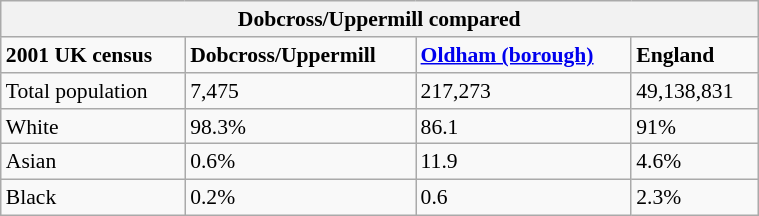<table class="wikitable" style="float: right; margin-left: 2em; width: 40%; font-size: 90%;" cellspacing="3">
<tr>
<th colspan="4"><strong>Dobcross/Uppermill compared</strong></th>
</tr>
<tr>
<td><strong>2001 UK census</strong></td>
<td><strong>Dobcross/Uppermill</strong></td>
<td><strong><a href='#'>Oldham (borough)</a></strong></td>
<td><strong>England</strong></td>
</tr>
<tr>
<td>Total population</td>
<td>7,475</td>
<td>217,273</td>
<td>49,138,831</td>
</tr>
<tr>
<td>White</td>
<td>98.3%</td>
<td>86.1</td>
<td>91%</td>
</tr>
<tr>
<td>Asian</td>
<td>0.6%</td>
<td>11.9</td>
<td>4.6%</td>
</tr>
<tr>
<td>Black</td>
<td>0.2%</td>
<td>0.6</td>
<td>2.3%</td>
</tr>
</table>
